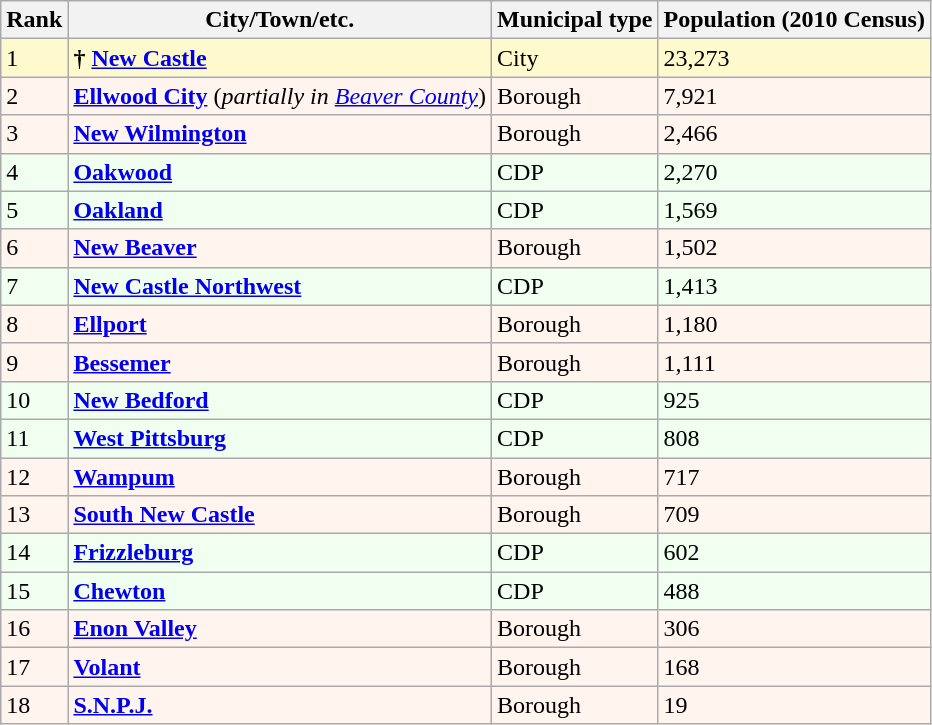<table class="wikitable sortable">
<tr>
<th>Rank</th>
<th>City/Town/etc.</th>
<th>Municipal type</th>
<th>Population (2010 Census)</th>
</tr>
<tr style="background-color:#FFFACD;">
<td>1</td>
<td><strong>†</strong> <strong><a href='#'>New Castle</a></strong></td>
<td>City</td>
<td>23,273</td>
</tr>
<tr style="background-color:#FFF5EE;">
<td>2</td>
<td><strong><a href='#'>Ellwood City</a></strong> (<em>partially in <a href='#'>Beaver County</a></em>)</td>
<td>Borough</td>
<td>7,921</td>
</tr>
<tr style="background-color:#FFF5EE;">
<td>3</td>
<td><strong><a href='#'>New Wilmington</a></strong></td>
<td>Borough</td>
<td>2,466</td>
</tr>
<tr style="background-color:#F0FFF0;">
<td>4</td>
<td><strong><a href='#'>Oakwood</a></strong></td>
<td>CDP</td>
<td>2,270</td>
</tr>
<tr style="background-color:#F0FFF0;">
<td>5</td>
<td><strong><a href='#'>Oakland</a></strong></td>
<td>CDP</td>
<td>1,569</td>
</tr>
<tr style="background-color:#FFF5EE;">
<td>6</td>
<td><strong><a href='#'>New Beaver</a></strong></td>
<td>Borough</td>
<td>1,502</td>
</tr>
<tr style="background-color:#F0FFF0;">
<td>7</td>
<td><strong><a href='#'>New Castle Northwest</a></strong></td>
<td>CDP</td>
<td>1,413</td>
</tr>
<tr style="background-color:#FFF5EE;">
<td>8</td>
<td><strong><a href='#'>Ellport</a></strong></td>
<td>Borough</td>
<td>1,180</td>
</tr>
<tr style="background-color:#FFF5EE;">
<td>9</td>
<td><strong><a href='#'>Bessemer</a></strong></td>
<td>Borough</td>
<td>1,111</td>
</tr>
<tr style="background-color:#F0FFF0;">
<td>10</td>
<td><strong><a href='#'>New Bedford</a></strong></td>
<td>CDP</td>
<td>925</td>
</tr>
<tr style="background-color:#F0FFF0;">
<td>11</td>
<td><strong><a href='#'>West Pittsburg</a></strong></td>
<td>CDP</td>
<td>808</td>
</tr>
<tr style="background-color:#FFF5EE;">
<td>12</td>
<td><strong><a href='#'>Wampum</a></strong></td>
<td>Borough</td>
<td>717</td>
</tr>
<tr style="background-color:#FFF5EE;">
<td>13</td>
<td><strong><a href='#'>South New Castle</a></strong></td>
<td>Borough</td>
<td>709</td>
</tr>
<tr style="background-color:#F0FFF0;">
<td>14</td>
<td><strong><a href='#'>Frizzleburg</a></strong></td>
<td>CDP</td>
<td>602</td>
</tr>
<tr style="background-color:#F0FFF0;">
<td>15</td>
<td><strong><a href='#'>Chewton</a></strong></td>
<td>CDP</td>
<td>488</td>
</tr>
<tr style="background-color:#FFF5EE;">
<td>16</td>
<td><strong><a href='#'>Enon Valley</a></strong></td>
<td>Borough</td>
<td>306</td>
</tr>
<tr style="background-color:#FFF5EE;">
<td>17</td>
<td><strong><a href='#'>Volant</a></strong></td>
<td>Borough</td>
<td>168</td>
</tr>
<tr style="background-color:#FFF5EE;">
<td>18</td>
<td><strong><a href='#'>S.N.P.J.</a></strong></td>
<td>Borough</td>
<td>19</td>
</tr>
</table>
